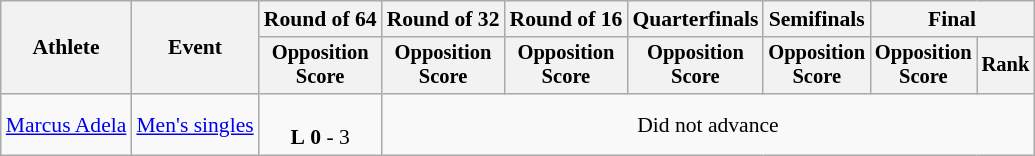<table class=wikitable style=font-size:90%;text-align:center>
<tr>
<th rowspan=2>Athlete</th>
<th rowspan=2>Event</th>
<th>Round of 64</th>
<th>Round of 32</th>
<th>Round of 16</th>
<th>Quarterfinals</th>
<th>Semifinals</th>
<th colspan=2>Final</th>
</tr>
<tr style=font-size:95%>
<th>Opposition<br>Score</th>
<th>Opposition<br>Score</th>
<th>Opposition<br>Score</th>
<th>Opposition<br>Score</th>
<th>Opposition<br>Score</th>
<th>Opposition<br>Score</th>
<th>Rank</th>
</tr>
<tr>
<td align=left><a href='#'>Marcus Adela</a></td>
<td align=left><a href='#'>Men's singles</a></td>
<td><br><strong>L</strong> <strong>0</strong> - 3</td>
<td colspan=6>Did not advance</td>
</tr>
</table>
